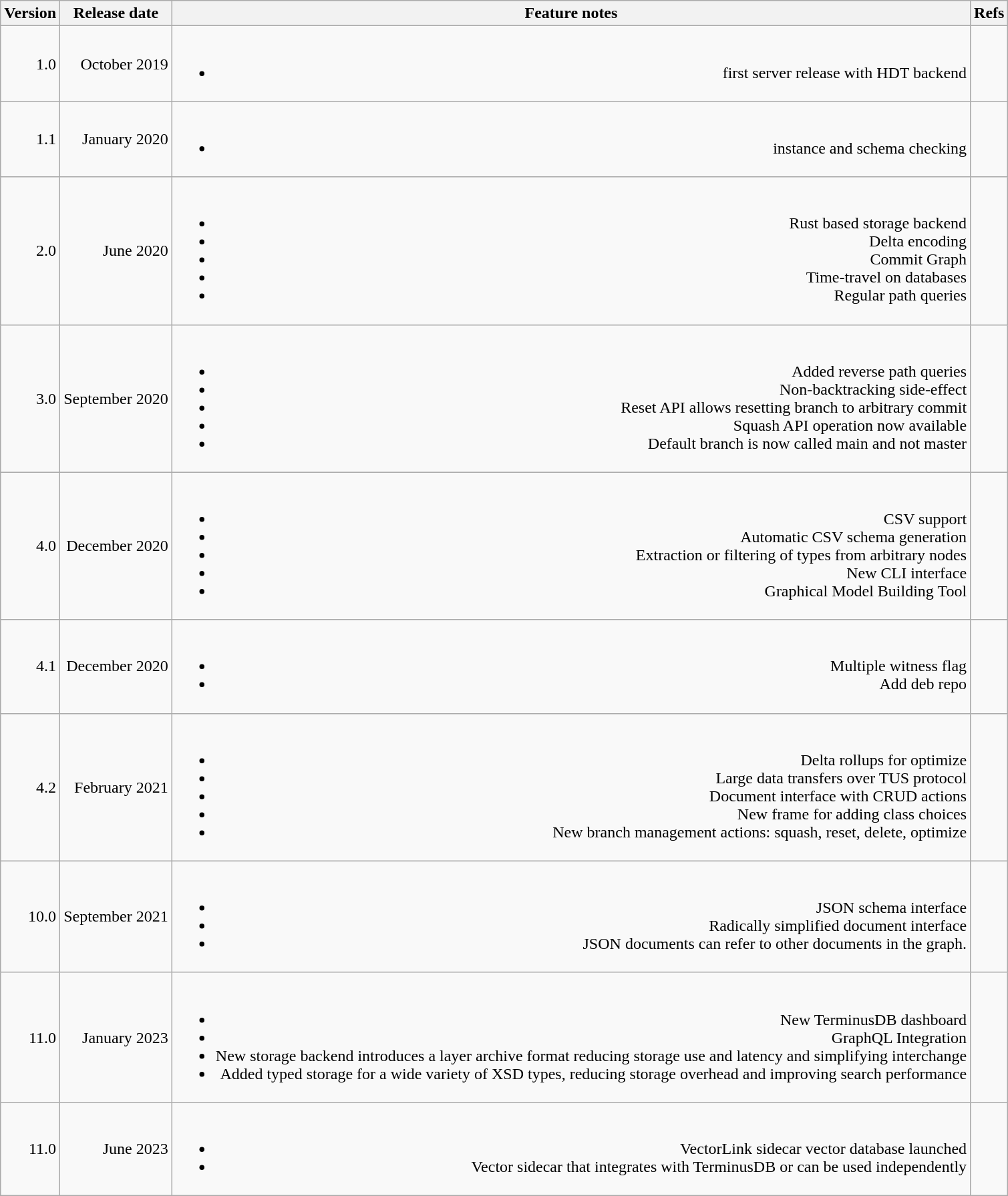<table class="wikitable" style="text-align:right;">
<tr>
<th>Version</th>
<th>Release date</th>
<th>Feature notes</th>
<th>Refs</th>
</tr>
<tr>
<td>1.0</td>
<td>October 2019</td>
<td><br><ul><li>first server release with HDT backend</li></ul></td>
<td></td>
</tr>
<tr>
<td>1.1</td>
<td>January 2020</td>
<td><br><ul><li>instance and schema checking</li></ul></td>
<td></td>
</tr>
<tr>
<td>2.0</td>
<td>June 2020</td>
<td><br><ul><li>Rust based storage backend</li><li>Delta encoding</li><li>Commit Graph</li><li>Time-travel on databases</li><li>Regular path queries</li></ul></td>
<td></td>
</tr>
<tr>
<td>3.0</td>
<td>September 2020</td>
<td><br><ul><li>Added reverse path queries</li><li>Non-backtracking side-effect</li><li>Reset API allows resetting branch to arbitrary commit</li><li>Squash API operation now available</li><li>Default branch is now called main and not master</li></ul></td>
<td></td>
</tr>
<tr>
<td>4.0</td>
<td>December 2020</td>
<td><br><ul><li>CSV support</li><li>Automatic CSV schema generation</li><li>Extraction or filtering of types from arbitrary nodes</li><li>New CLI interface</li><li>Graphical Model Building Tool</li></ul></td>
<td></td>
</tr>
<tr>
<td>4.1</td>
<td>December 2020</td>
<td><br><ul><li>Multiple witness flag</li><li>Add deb repo</li></ul></td>
<td></td>
</tr>
<tr>
<td>4.2</td>
<td>February 2021</td>
<td><br><ul><li>Delta rollups for optimize</li><li>Large data transfers over TUS protocol</li><li>Document interface with CRUD actions</li><li>New frame for adding class choices</li><li>New branch management actions: squash, reset, delete, optimize</li></ul></td>
<td></td>
</tr>
<tr>
<td>10.0</td>
<td>September 2021</td>
<td><br><ul><li>JSON schema interface</li><li>Radically simplified document interface</li><li>JSON documents can refer to other documents in the graph.</li></ul></td>
<td></td>
</tr>
<tr>
<td>11.0</td>
<td>January 2023</td>
<td><br><ul><li>New TerminusDB dashboard</li><li>GraphQL Integration</li><li>New storage backend introduces a layer archive format reducing storage use and latency and simplifying interchange</li><li>Added typed storage for a wide variety of XSD types, reducing storage overhead and improving search performance</li></ul></td>
<td> </td>
</tr>
<tr>
<td>11.0</td>
<td>June 2023</td>
<td><br><ul><li>VectorLink sidecar vector database launched</li><li>Vector sidecar that integrates with TerminusDB or can be used independently</li></ul></td>
<td></td>
</tr>
</table>
